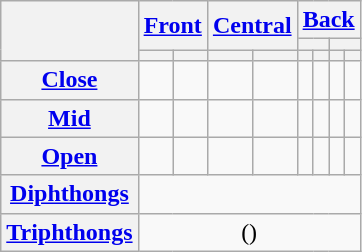<table class="wikitable" style="text-align: center;">
<tr>
<th rowspan="3"></th>
<th rowspan="2" colspan="2"><a href='#'>Front</a></th>
<th rowspan="2" colspan="2"><a href='#'>Central</a></th>
<th colspan="4"><a href='#'>Back</a></th>
</tr>
<tr>
<th colspan="2"></th>
<th colspan="2"></th>
</tr>
<tr>
<th></th>
<th></th>
<th></th>
<th></th>
<th></th>
<th></th>
<th></th>
<th></th>
</tr>
<tr>
<th><a href='#'>Close</a></th>
<td></td>
<td></td>
<td></td>
<td></td>
<td></td>
<td></td>
<td></td>
<td></td>
</tr>
<tr>
<th><a href='#'>Mid</a></th>
<td></td>
<td></td>
<td></td>
<td></td>
<td></td>
<td></td>
<td></td>
<td></td>
</tr>
<tr>
<th><a href='#'>Open</a></th>
<td></td>
<td></td>
<td></td>
<td></td>
<td></td>
<td></td>
<td></td>
<td></td>
</tr>
<tr>
<th><a href='#'>Diphthongs</a></th>
<td colspan="8"></td>
</tr>
<tr>
<th><a href='#'>Triphthongs</a></th>
<td colspan="8">()</td>
</tr>
</table>
